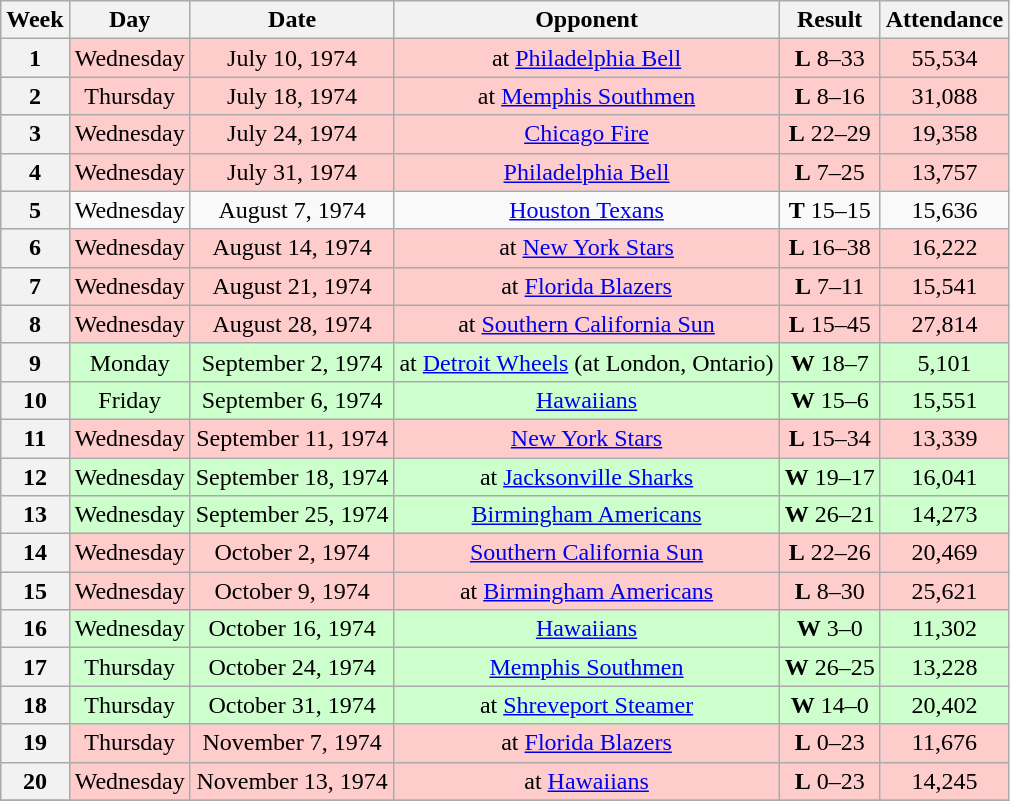<table class="wikitable">
<tr>
<th>Week</th>
<th>Day</th>
<th>Date</th>
<th>Opponent</th>
<th>Result</th>
<th>Attendance</th>
</tr>
<tr --- align="center" bgcolor="#FFCCCC">
<th>1</th>
<td>Wednesday</td>
<td>July 10, 1974</td>
<td>at <a href='#'>Philadelphia Bell</a></td>
<td><strong>L</strong>  8–33</td>
<td>55,534</td>
</tr>
<tr --- align="center" bgcolor="#FFCCCC">
<th>2</th>
<td>Thursday</td>
<td>July 18, 1974</td>
<td>at <a href='#'>Memphis Southmen</a></td>
<td><strong>L</strong>  8–16</td>
<td>31,088</td>
</tr>
<tr --- align="center" bgcolor="#FFCCCC">
<th>3</th>
<td>Wednesday</td>
<td>July 24, 1974</td>
<td><a href='#'>Chicago Fire</a></td>
<td><strong>L</strong>  22–29</td>
<td>19,358</td>
</tr>
<tr --- align="center" bgcolor="#FFCCCC">
<th>4</th>
<td>Wednesday</td>
<td>July 31, 1974</td>
<td><a href='#'>Philadelphia Bell</a></td>
<td><strong>L</strong>  7–25</td>
<td>13,757</td>
</tr>
<tr --- align="center">
<th>5</th>
<td>Wednesday</td>
<td>August 7, 1974</td>
<td><a href='#'>Houston Texans</a></td>
<td><strong>T</strong>  15–15</td>
<td>15,636</td>
</tr>
<tr --- align="center" bgcolor="#FFCCCC">
<th>6</th>
<td>Wednesday</td>
<td>August 14, 1974</td>
<td>at <a href='#'>New York Stars</a></td>
<td><strong>L</strong>  16–38</td>
<td>16,222</td>
</tr>
<tr --- align="center" bgcolor="#FFCCCC">
<th>7</th>
<td>Wednesday</td>
<td>August 21, 1974</td>
<td>at <a href='#'>Florida Blazers</a></td>
<td><strong>L</strong>  7–11</td>
<td>15,541</td>
</tr>
<tr --- align="center" bgcolor="#FFCCCC">
<th>8</th>
<td>Wednesday</td>
<td>August 28, 1974</td>
<td>at <a href='#'>Southern California Sun</a></td>
<td><strong>L</strong>  15–45</td>
<td>27,814</td>
</tr>
<tr --- align="center" bgcolor="#CCFFCC">
<th>9</th>
<td>Monday</td>
<td>September 2, 1974</td>
<td>at <a href='#'>Detroit Wheels</a> (at London, Ontario)</td>
<td><strong>W</strong>  18–7</td>
<td>5,101</td>
</tr>
<tr --- align="center" bgcolor="#CCFFCC">
<th>10</th>
<td>Friday</td>
<td>September 6, 1974</td>
<td><a href='#'>Hawaiians</a></td>
<td><strong>W</strong>  15–6</td>
<td>15,551</td>
</tr>
<tr --- align="center" bgcolor="#FFCCCC">
<th>11</th>
<td>Wednesday</td>
<td>September 11, 1974</td>
<td><a href='#'>New York Stars</a></td>
<td><strong>L</strong>  15–34</td>
<td>13,339</td>
</tr>
<tr --- align="center" bgcolor="#CCFFCC">
<th>12</th>
<td>Wednesday</td>
<td>September 18, 1974</td>
<td>at <a href='#'>Jacksonville Sharks</a></td>
<td><strong>W</strong>  19–17</td>
<td>16,041</td>
</tr>
<tr --- align="center" bgcolor="#CCFFCC">
<th>13</th>
<td>Wednesday</td>
<td>September 25, 1974</td>
<td><a href='#'>Birmingham Americans</a></td>
<td><strong>W</strong>  26–21</td>
<td>14,273</td>
</tr>
<tr --- align="center" bgcolor="#FFCCCC">
<th>14</th>
<td>Wednesday</td>
<td>October 2, 1974</td>
<td><a href='#'>Southern California Sun</a></td>
<td><strong>L</strong>  22–26</td>
<td>20,469</td>
</tr>
<tr --- align="center" bgcolor="#FFCCCC">
<th>15</th>
<td>Wednesday</td>
<td>October 9, 1974</td>
<td>at <a href='#'>Birmingham Americans</a></td>
<td><strong>L</strong>  8–30</td>
<td>25,621</td>
</tr>
<tr --- align="center" bgcolor="#CCFFCC">
<th>16</th>
<td>Wednesday</td>
<td>October 16, 1974</td>
<td><a href='#'>Hawaiians</a></td>
<td><strong>W</strong>  3–0</td>
<td>11,302</td>
</tr>
<tr --- align="center" bgcolor="#CCFFCC">
<th>17</th>
<td>Thursday</td>
<td>October 24, 1974</td>
<td><a href='#'>Memphis Southmen</a></td>
<td><strong>W</strong>  26–25</td>
<td>13,228</td>
</tr>
<tr --- align="center" bgcolor="#CCFFCC">
<th>18</th>
<td>Thursday</td>
<td>October 31, 1974</td>
<td>at <a href='#'>Shreveport Steamer</a></td>
<td><strong>W</strong>  14–0</td>
<td>20,402</td>
</tr>
<tr --- align="center" bgcolor="#FFCCCC">
<th>19</th>
<td>Thursday</td>
<td>November 7, 1974</td>
<td>at <a href='#'>Florida Blazers</a></td>
<td><strong>L</strong>  0–23</td>
<td>11,676</td>
</tr>
<tr --- align="center" bgcolor="#FFCCCC">
<th>20</th>
<td>Wednesday</td>
<td>November 13, 1974</td>
<td>at <a href='#'>Hawaiians</a></td>
<td><strong>L</strong>  0–23</td>
<td>14,245</td>
</tr>
<tr --->
</tr>
</table>
